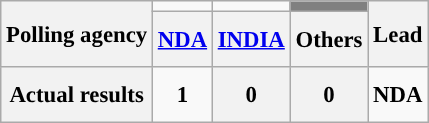<table class="wikitable" style="text-align:center;font-size:95%;line-height:30px;">
<tr>
<th rowspan="2" class="wikitable">Polling agency</th>
<td></td>
<td></td>
<td style="background:grey;"></td>
<th rowspan="2">Lead</th>
</tr>
<tr>
<th class="wikitable"><a href='#'>NDA</a></th>
<th class="wikitable"><a href='#'>INDIA</a></th>
<th class="wikitable">Others</th>
</tr>
<tr>
<th>Actual results</th>
<td bgcolor=><strong>1</strong></td>
<th>0</th>
<th>0</th>
<td bgcolor=><strong>NDA</strong></td>
</tr>
</table>
